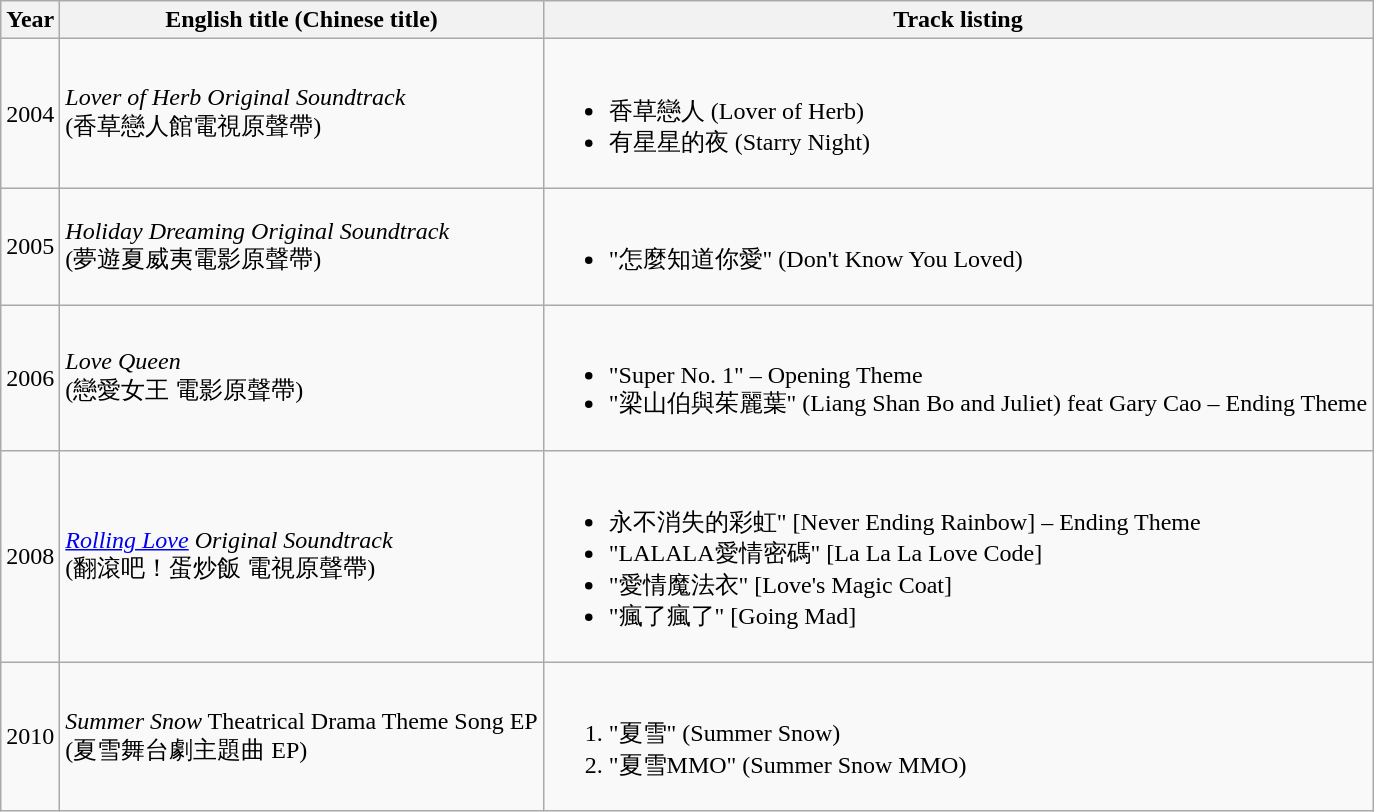<table class="wikitable">
<tr>
<th>Year</th>
<th>English title (Chinese title)</th>
<th>Track listing</th>
</tr>
<tr>
<td>2004</td>
<td><em>Lover of Herb Original Soundtrack</em><br>(香草戀人館電視原聲帶)</td>
<td><br><ul><li>香草戀人 (Lover of Herb)</li><li>有星星的夜 (Starry Night)</li></ul></td>
</tr>
<tr>
<td>2005</td>
<td><em>Holiday Dreaming Original Soundtrack</em><br>(夢遊夏威夷電影原聲帶)</td>
<td><br><ul><li>"怎麼知道你愛" (Don't Know You Loved)</li></ul></td>
</tr>
<tr>
<td>2006</td>
<td><em>Love Queen</em><br>(戀愛女王 電影原聲帶)</td>
<td><br><ul><li>"Super No. 1" – Opening Theme</li><li>"梁山伯與茱麗葉" (Liang Shan Bo and Juliet) feat Gary Cao – Ending Theme</li></ul></td>
</tr>
<tr>
<td>2008</td>
<td><em><a href='#'>Rolling Love</a> Original Soundtrack</em><br>(翻滾吧！蛋炒飯 電視原聲帶)</td>
<td><br><ul><li>永不消失的彩虹" [Never Ending Rainbow] – Ending Theme</li><li>"LALALA愛情密碼" [La La La Love Code]</li><li>"愛情魔法衣" [Love's Magic Coat]</li><li>"瘋了瘋了" [Going Mad]</li></ul></td>
</tr>
<tr>
<td>2010</td>
<td><em>Summer Snow</em> Theatrical Drama Theme Song EP<br>(夏雪舞台劇主題曲 EP)</td>
<td><br><ol><li>"夏雪" (Summer Snow)</li><li>"夏雪MMO" (Summer Snow MMO)</li></ol></td>
</tr>
</table>
